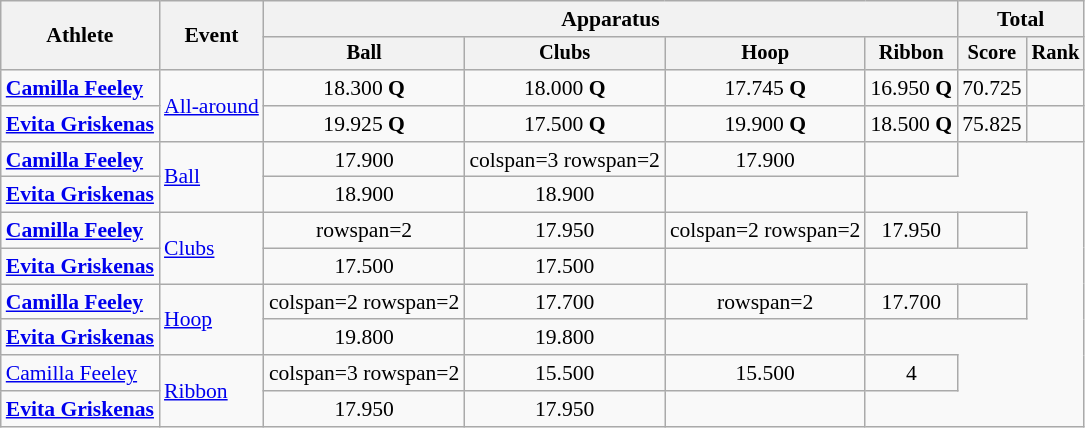<table class=wikitable style=font-size:90%;text-align:center>
<tr>
<th rowspan=2>Athlete</th>
<th rowspan=2>Event</th>
<th colspan=4>Apparatus</th>
<th colspan=2>Total</th>
</tr>
<tr style=font-size:95%>
<th>Ball</th>
<th>Clubs</th>
<th>Hoop</th>
<th>Ribbon</th>
<th>Score</th>
<th>Rank</th>
</tr>
<tr>
<td align=left><strong><a href='#'>Camilla Feeley</a></strong></td>
<td align=left rowspan=2><a href='#'>All-around</a></td>
<td>18.300 <strong>Q</strong></td>
<td>18.000 <strong>Q</strong></td>
<td>17.745 <strong>Q</strong></td>
<td>16.950 <strong>Q</strong></td>
<td>70.725</td>
<td></td>
</tr>
<tr>
<td align=left><strong><a href='#'>Evita Griskenas</a></strong></td>
<td>19.925 <strong>Q</strong></td>
<td>17.500 <strong>Q</strong></td>
<td>19.900 <strong>Q</strong></td>
<td>18.500 <strong>Q</strong></td>
<td>75.825</td>
<td></td>
</tr>
<tr>
<td align=left><strong><a href='#'>Camilla Feeley</a></strong></td>
<td align=left rowspan=2><a href='#'>Ball</a></td>
<td>17.900</td>
<td>colspan=3 rowspan=2 </td>
<td>17.900</td>
<td></td>
</tr>
<tr>
<td align=left><strong><a href='#'>Evita Griskenas</a></strong></td>
<td>18.900</td>
<td>18.900</td>
<td></td>
</tr>
<tr>
<td align=left><strong><a href='#'>Camilla Feeley</a></strong></td>
<td align=left rowspan=2><a href='#'>Clubs</a></td>
<td>rowspan=2 </td>
<td>17.950</td>
<td>colspan=2 rowspan=2 </td>
<td>17.950</td>
<td></td>
</tr>
<tr>
<td align=left><strong><a href='#'>Evita Griskenas</a></strong></td>
<td>17.500</td>
<td>17.500</td>
<td></td>
</tr>
<tr>
<td align=left><strong><a href='#'>Camilla Feeley</a></strong></td>
<td align=left rowspan=2><a href='#'>Hoop</a></td>
<td>colspan=2 rowspan=2 </td>
<td>17.700</td>
<td>rowspan=2 </td>
<td>17.700</td>
<td></td>
</tr>
<tr>
<td align=left><strong><a href='#'>Evita Griskenas</a></strong></td>
<td>19.800</td>
<td>19.800</td>
<td></td>
</tr>
<tr>
<td align=left><a href='#'>Camilla Feeley</a></td>
<td align=left rowspan=2><a href='#'>Ribbon</a></td>
<td>colspan=3 rowspan=2 </td>
<td>15.500</td>
<td>15.500</td>
<td>4</td>
</tr>
<tr>
<td align=left><strong><a href='#'>Evita Griskenas</a></strong></td>
<td>17.950</td>
<td>17.950</td>
<td></td>
</tr>
</table>
